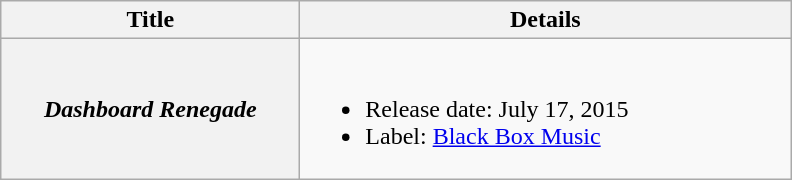<table class="wikitable plainrowheaders">
<tr>
<th style="width:12em;">Title</th>
<th style="width:20em;">Details</th>
</tr>
<tr>
<th scope="row"><em>Dashboard Renegade</em></th>
<td><br><ul><li>Release date: July 17, 2015</li><li>Label: <a href='#'>Black Box Music</a></li></ul></td>
</tr>
</table>
